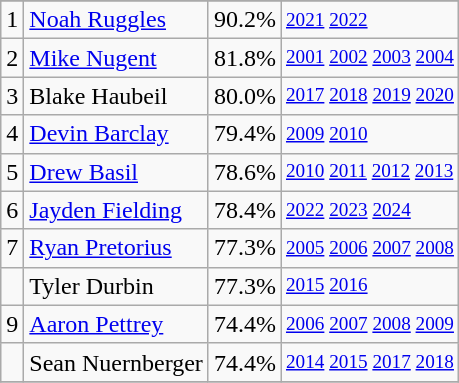<table class="wikitable">
<tr>
</tr>
<tr>
<td>1</td>
<td><a href='#'>Noah Ruggles</a></td>
<td><abbr>90.2%</abbr></td>
<td style="font-size:80%;"><a href='#'>2021</a> <a href='#'>2022</a></td>
</tr>
<tr>
<td>2</td>
<td><a href='#'>Mike Nugent</a></td>
<td><abbr>81.8%</abbr></td>
<td style="font-size:80%;"><a href='#'>2001</a> <a href='#'>2002</a> <a href='#'>2003</a> <a href='#'>2004</a></td>
</tr>
<tr>
<td>3</td>
<td>Blake Haubeil</td>
<td><abbr>80.0%</abbr></td>
<td style="font-size:80%;"><a href='#'>2017</a> <a href='#'>2018</a> <a href='#'>2019</a> <a href='#'>2020</a></td>
</tr>
<tr>
<td>4</td>
<td><a href='#'>Devin Barclay</a></td>
<td><abbr>79.4%</abbr></td>
<td style="font-size:80%;"><a href='#'>2009</a> <a href='#'>2010</a></td>
</tr>
<tr>
<td>5</td>
<td><a href='#'>Drew Basil</a></td>
<td><abbr>78.6%</abbr></td>
<td style="font-size:80%;"><a href='#'>2010</a> <a href='#'>2011</a> <a href='#'>2012</a> <a href='#'>2013</a></td>
</tr>
<tr>
<td>6</td>
<td><a href='#'>Jayden Fielding</a></td>
<td><abbr>78.4%</abbr></td>
<td style="font-size:80%;"><a href='#'>2022</a> <a href='#'>2023</a> <a href='#'>2024</a></td>
</tr>
<tr>
<td>7</td>
<td><a href='#'>Ryan Pretorius</a></td>
<td><abbr>77.3%</abbr></td>
<td style="font-size:80%;"><a href='#'>2005</a> <a href='#'>2006</a> <a href='#'>2007</a> <a href='#'>2008</a></td>
</tr>
<tr>
<td></td>
<td>Tyler Durbin</td>
<td><abbr>77.3%</abbr></td>
<td style="font-size:80%;"><a href='#'>2015</a> <a href='#'>2016</a></td>
</tr>
<tr>
<td>9</td>
<td><a href='#'>Aaron Pettrey</a></td>
<td><abbr>74.4%</abbr></td>
<td style="font-size:80%;"><a href='#'>2006</a> <a href='#'>2007</a> <a href='#'>2008</a> <a href='#'>2009</a></td>
</tr>
<tr>
<td></td>
<td>Sean Nuernberger</td>
<td><abbr>74.4%</abbr></td>
<td style="font-size:80%;"><a href='#'>2014</a> <a href='#'>2015</a> <a href='#'>2017</a> <a href='#'>2018</a></td>
</tr>
<tr>
</tr>
</table>
